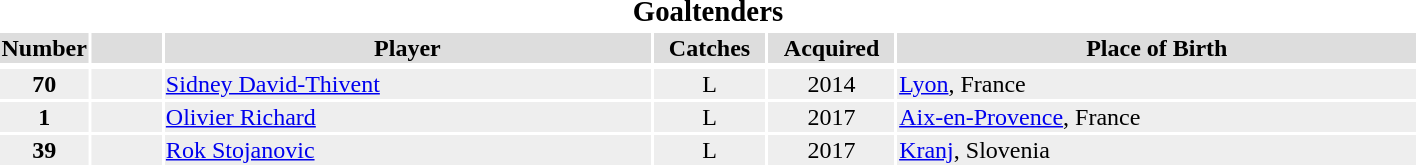<table width=75%>
<tr>
<th colspan=6><big>Goaltenders</big></th>
</tr>
<tr bgcolor="#dddddd">
<th width=5%>Number</th>
<th width=5%></th>
<th !width=15%>Player</th>
<th width=8%>Catches</th>
<th width=9%>Acquired</th>
<th width=37%>Place of Birth</th>
</tr>
<tr>
</tr>
<tr bgcolor="#eeeeee">
<td align=center><strong>70</strong></td>
<td align=center></td>
<td><a href='#'>Sidney David-Thivent</a></td>
<td align=center>L</td>
<td align=center>2014</td>
<td><a href='#'>Lyon</a>, France</td>
</tr>
<tr bgcolor="#eeeeee">
<td align=center><strong>1</strong></td>
<td align=center></td>
<td><a href='#'>Olivier Richard</a></td>
<td align=center>L</td>
<td align=center>2017</td>
<td><a href='#'>Aix-en-Provence</a>, France</td>
</tr>
<tr bgcolor="#eeeeee">
<td align=center><strong>39</strong></td>
<td align=center></td>
<td><a href='#'>Rok Stojanovic</a></td>
<td align=center>L</td>
<td align=center>2017</td>
<td><a href='#'>Kranj</a>, Slovenia</td>
</tr>
</table>
